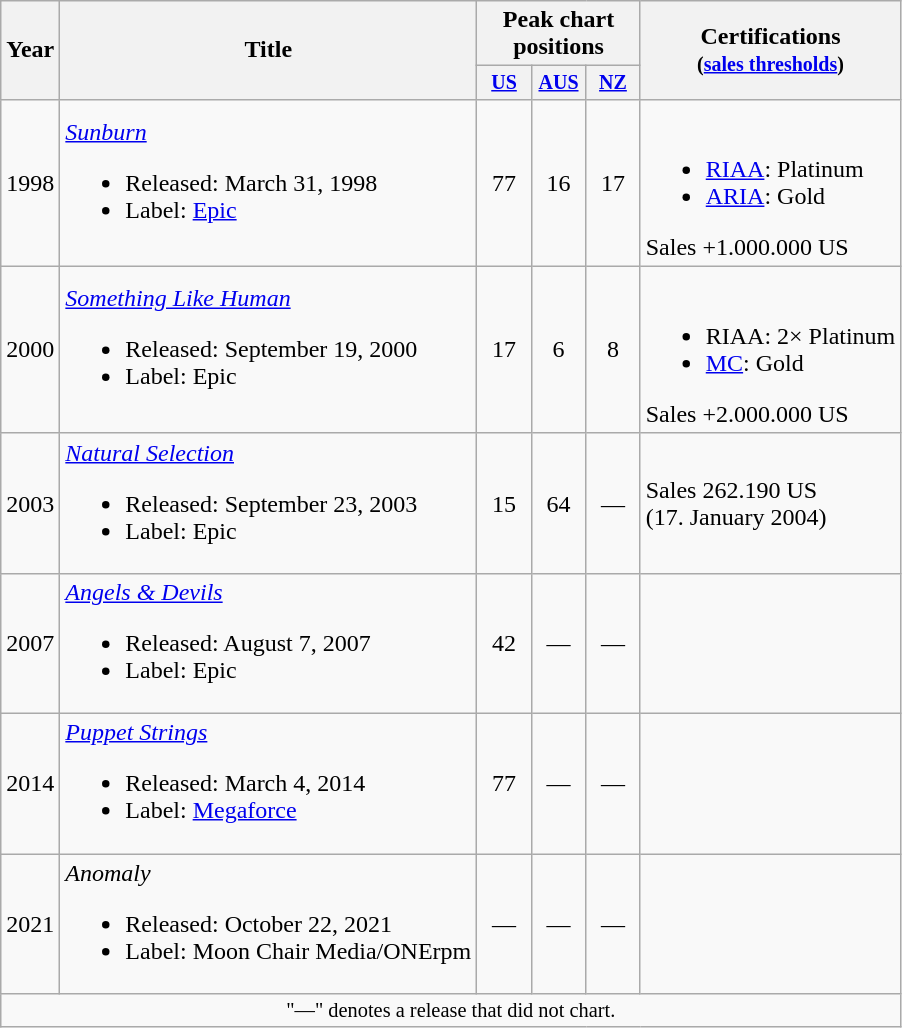<table class="wikitable">
<tr>
<th rowspan="2">Year</th>
<th rowspan="2">Title</th>
<th colspan="3">Peak chart positions</th>
<th rowspan="2">Certifications<br><small>(<a href='#'>sales thresholds</a>)</small></th>
</tr>
<tr style="font-size:smaller;">
<th width="30"><a href='#'>US</a><br></th>
<th width="30"><a href='#'>AUS</a><br></th>
<th width="30"><a href='#'>NZ</a><br></th>
</tr>
<tr>
<td>1998</td>
<td><em><a href='#'>Sunburn</a></em><br><ul><li>Released: March 31, 1998</li><li>Label: <a href='#'>Epic</a></li></ul></td>
<td align="center">77</td>
<td align="center">16</td>
<td align="center">17</td>
<td><br><ul><li><a href='#'>RIAA</a>: Platinum</li><li><a href='#'>ARIA</a>: Gold</li></ul>Sales +1.000.000 US</td>
</tr>
<tr>
<td>2000</td>
<td><em><a href='#'>Something Like Human</a></em><br><ul><li>Released: September 19, 2000</li><li>Label: Epic</li></ul></td>
<td align="center">17</td>
<td align="center">6</td>
<td align="center">8</td>
<td><br><ul><li>RIAA: 2× Platinum</li><li><a href='#'>MC</a>: Gold</li></ul>Sales +2.000.000 US</td>
</tr>
<tr>
<td>2003</td>
<td><em><a href='#'>Natural Selection</a></em><br><ul><li>Released: September 23, 2003</li><li>Label: Epic</li></ul></td>
<td align="center">15</td>
<td align="center">64</td>
<td align="center">—</td>
<td>Sales 262.190 US<br>(17. January 2004)</td>
</tr>
<tr>
<td>2007</td>
<td><em><a href='#'>Angels & Devils</a></em><br><ul><li>Released: August 7, 2007</li><li>Label: Epic</li></ul></td>
<td align="center">42</td>
<td align="center">—</td>
<td align="center">—</td>
<td></td>
</tr>
<tr>
<td>2014</td>
<td><em><a href='#'>Puppet Strings</a></em><br><ul><li>Released: March 4, 2014</li><li>Label: <a href='#'>Megaforce</a></li></ul></td>
<td align="center">77</td>
<td align="center">—</td>
<td align="center">—</td>
<td></td>
</tr>
<tr>
<td>2021</td>
<td><em>Anomaly</em><br><ul><li>Released: October 22, 2021</li><li>Label: Moon Chair Media/ONErpm</li></ul></td>
<td align="center">—</td>
<td align="center">—</td>
<td align="center">—</td>
<td></td>
</tr>
<tr>
<td align="center" colspan="16" style="font-size: 85%">"—" denotes a release that did not chart.</td>
</tr>
</table>
